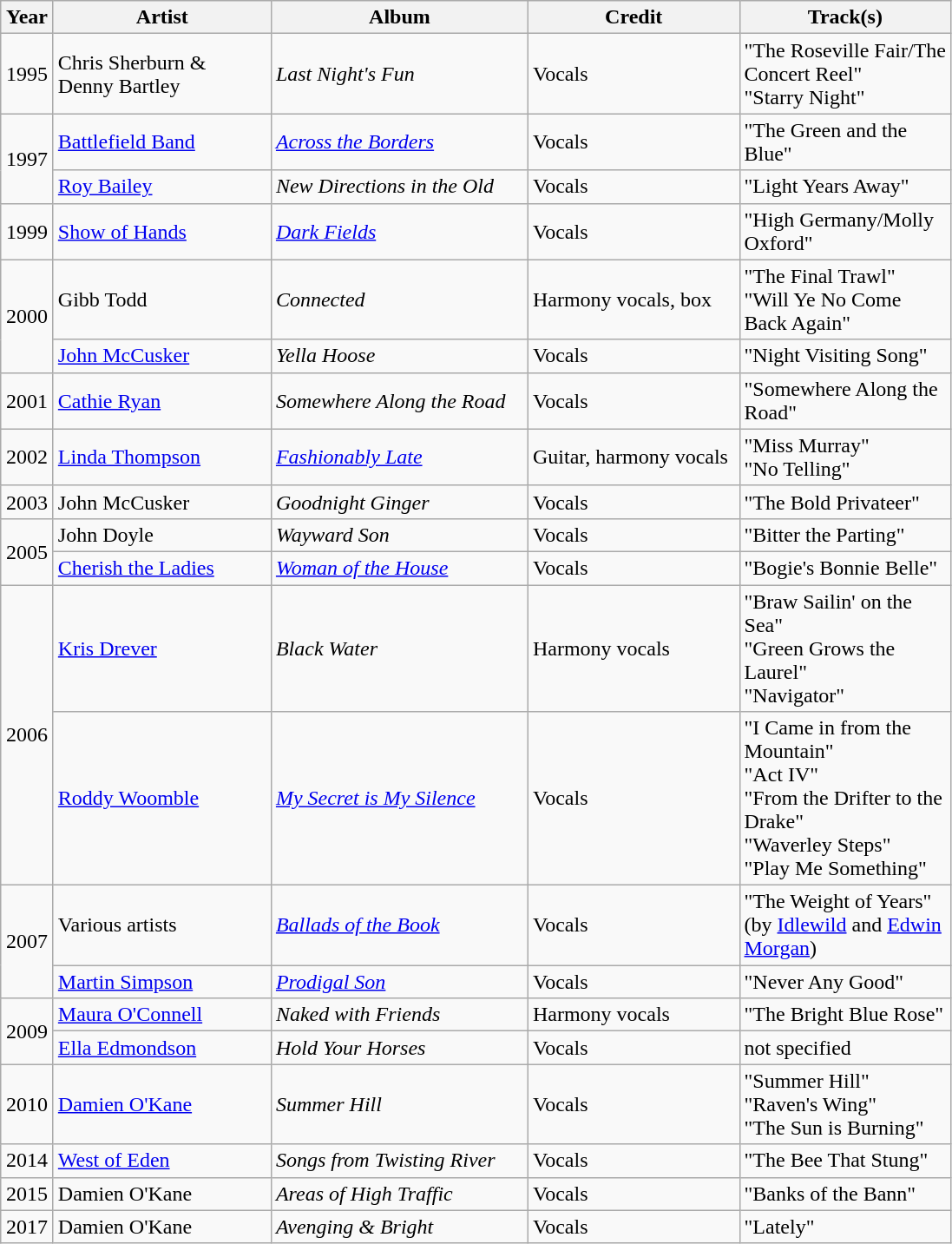<table class="wikitable">
<tr>
<th width=33>Year</th>
<th width="160">Artist</th>
<th width="190">Album</th>
<th width="155">Credit</th>
<th width="155">Track(s)</th>
</tr>
<tr>
<td align=center>1995</td>
<td>Chris Sherburn & Denny Bartley</td>
<td><em>Last Night's Fun</em></td>
<td>Vocals</td>
<td>"The Roseville Fair/The Concert Reel"<br>"Starry Night"</td>
</tr>
<tr>
<td align=center rowspan=2>1997</td>
<td><a href='#'>Battlefield Band</a></td>
<td><em><a href='#'>Across the Borders</a></em></td>
<td>Vocals</td>
<td>"The Green and the Blue"</td>
</tr>
<tr>
<td><a href='#'>Roy Bailey</a></td>
<td><em>New Directions in the Old</em></td>
<td>Vocals</td>
<td>"Light Years Away"</td>
</tr>
<tr>
<td align=center rowspan=1>1999</td>
<td><a href='#'>Show of Hands</a></td>
<td><em><a href='#'>Dark Fields</a></em></td>
<td>Vocals</td>
<td>"High Germany/Molly Oxford"</td>
</tr>
<tr>
<td rowspan=2 align=center>2000</td>
<td>Gibb Todd</td>
<td><em>Connected</em></td>
<td>Harmony vocals, box</td>
<td>"The Final Trawl"<br>"Will Ye No Come Back Again"</td>
</tr>
<tr>
<td><a href='#'>John McCusker</a></td>
<td><em>Yella Hoose</em></td>
<td>Vocals</td>
<td>"Night Visiting Song"</td>
</tr>
<tr>
<td align=center>2001</td>
<td><a href='#'>Cathie Ryan</a></td>
<td><em>Somewhere Along the Road</em></td>
<td>Vocals</td>
<td>"Somewhere Along the Road"</td>
</tr>
<tr>
<td align=center>2002</td>
<td><a href='#'>Linda Thompson</a></td>
<td><em><a href='#'>Fashionably Late</a></em></td>
<td>Guitar, harmony vocals</td>
<td>"Miss Murray"<br>"No Telling"</td>
</tr>
<tr>
<td align=center>2003</td>
<td>John McCusker</td>
<td><em>Goodnight Ginger</em></td>
<td>Vocals</td>
<td>"The Bold Privateer"</td>
</tr>
<tr>
<td rowspan=2 align=center>2005</td>
<td>John Doyle</td>
<td><em>Wayward Son</em></td>
<td>Vocals</td>
<td>"Bitter the Parting"</td>
</tr>
<tr>
<td><a href='#'>Cherish the Ladies</a></td>
<td><em><a href='#'>Woman of the House</a></em></td>
<td>Vocals</td>
<td>"Bogie's Bonnie Belle"</td>
</tr>
<tr>
<td rowspan=2 align=center>2006</td>
<td><a href='#'>Kris Drever</a></td>
<td><em>Black Water</em></td>
<td>Harmony vocals</td>
<td>"Braw Sailin' on the Sea"<br>"Green Grows the Laurel"<br>"Navigator"</td>
</tr>
<tr>
<td><a href='#'>Roddy Woomble</a></td>
<td><em><a href='#'>My Secret is My Silence</a></em></td>
<td>Vocals</td>
<td>"I Came in from the Mountain"<br>"Act IV"<br>"From the Drifter to the Drake"<br>"Waverley Steps"<br>"Play Me Something"</td>
</tr>
<tr>
<td rowspan=2 align=center>2007</td>
<td>Various artists</td>
<td><em><a href='#'>Ballads of the Book</a></em></td>
<td>Vocals</td>
<td>"The Weight of Years"<br>(by <a href='#'>Idlewild</a> and <a href='#'>Edwin Morgan</a>)</td>
</tr>
<tr>
<td><a href='#'>Martin Simpson</a></td>
<td><em><a href='#'>Prodigal Son</a></em></td>
<td>Vocals</td>
<td>"Never Any Good"</td>
</tr>
<tr>
<td rowspan=2 align=center>2009</td>
<td><a href='#'>Maura O'Connell</a></td>
<td><em>Naked with Friends</em></td>
<td>Harmony vocals</td>
<td>"The Bright Blue Rose"</td>
</tr>
<tr>
<td><a href='#'>Ella Edmondson</a></td>
<td><em>Hold Your Horses</em></td>
<td>Vocals</td>
<td>not specified</td>
</tr>
<tr>
<td align=center>2010</td>
<td><a href='#'>Damien O'Kane</a></td>
<td><em>Summer Hill</em></td>
<td>Vocals</td>
<td>"Summer Hill"<br>"Raven's Wing"<br>"The Sun is Burning"</td>
</tr>
<tr>
<td align=center>2014</td>
<td><a href='#'>West of Eden</a></td>
<td><em>Songs from Twisting River</em></td>
<td>Vocals</td>
<td>"The Bee That Stung"</td>
</tr>
<tr>
<td align=center>2015</td>
<td>Damien O'Kane</td>
<td><em>Areas of High Traffic</em></td>
<td>Vocals</td>
<td>"Banks of the Bann"</td>
</tr>
<tr>
<td align=center>2017</td>
<td>Damien O'Kane</td>
<td><em>Avenging & Bright</em></td>
<td>Vocals</td>
<td>"Lately"</td>
</tr>
</table>
